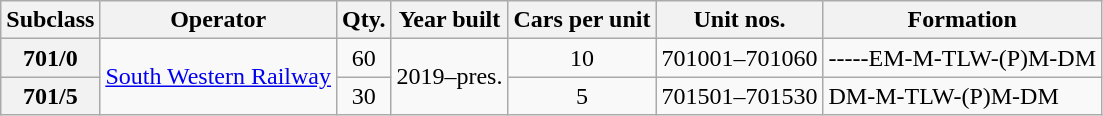<table class="wikitable">
<tr>
<th>Subclass</th>
<th>Operator</th>
<th>Qty.</th>
<th>Year built</th>
<th>Cars per unit</th>
<th>Unit nos.</th>
<th>Formation</th>
</tr>
<tr>
<th>701/0</th>
<td rowspan="3" align="center"><a href='#'>South Western Railway</a></td>
<td align=center>60</td>
<td rowspan="3" align="center">2019–pres.</td>
<td align=center>10</td>
<td>701001–701060</td>
<td>-----EM-M-TLW-(P)M-DM</td>
</tr>
<tr>
<th rowspan="2">701/5</th>
<td rowspan="2" align="center">30</td>
<td align=center>5</td>
<td>701501–701530</td>
<td>DM-M-TLW-(P)M-DM</td>
</tr>
</table>
